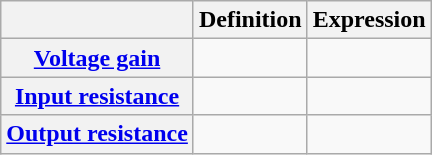<table class="wikitable" style="text-align:center">
<tr>
<th></th>
<th>Definition</th>
<th>Expression</th>
</tr>
<tr>
<th><strong><a href='#'>Voltage gain</a></strong></th>
<td></td>
<td></td>
</tr>
<tr>
<th><strong><a href='#'>Input resistance</a></strong></th>
<td></td>
<td></td>
</tr>
<tr>
<th><strong><a href='#'>Output resistance</a></strong></th>
<td></td>
<td></td>
</tr>
</table>
